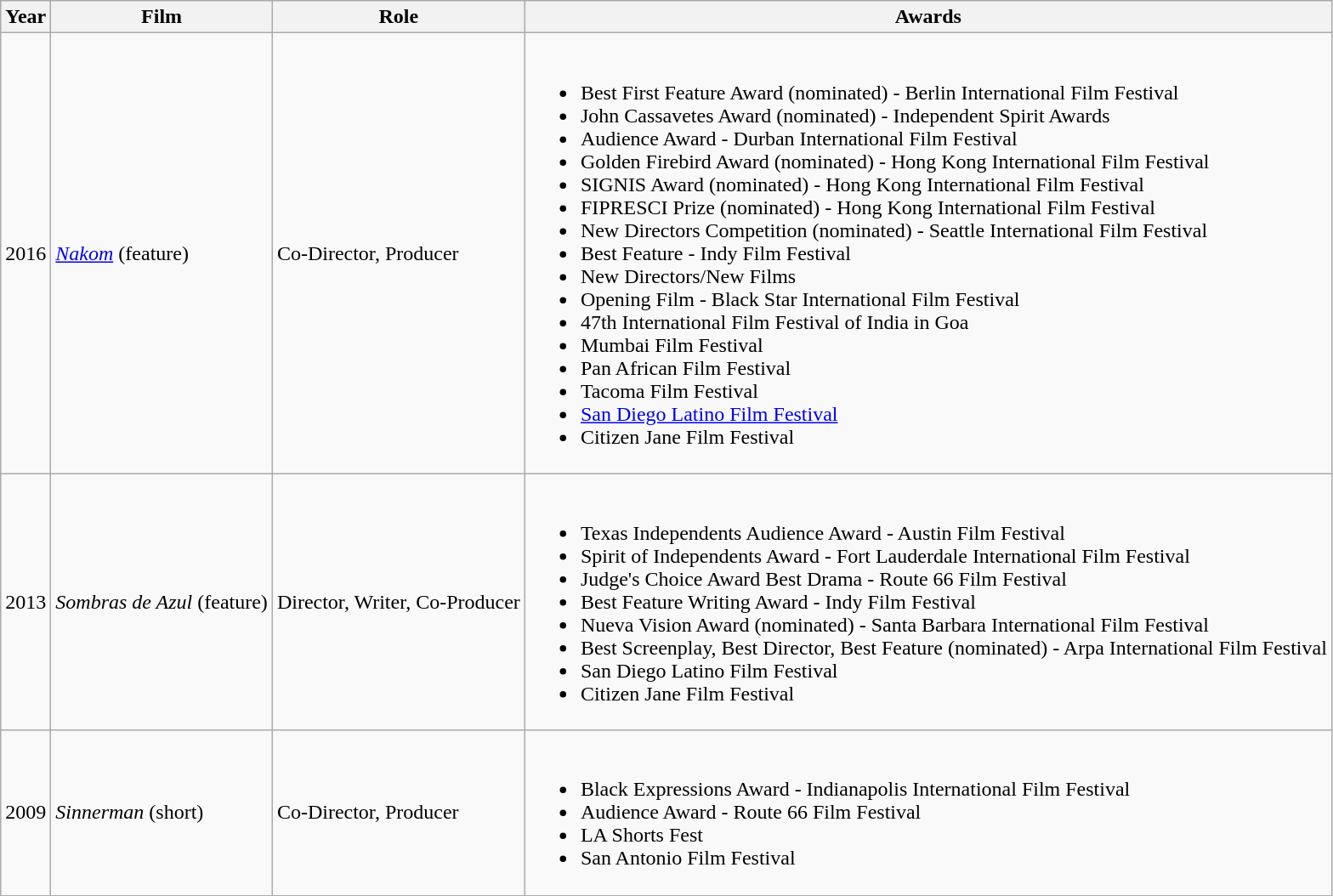<table class="wikitable">
<tr>
<th>Year</th>
<th>Film</th>
<th>Role</th>
<th>Awards</th>
</tr>
<tr>
<td>2016</td>
<td><em><a href='#'>Nakom</a></em> (feature)</td>
<td>Co-Director, Producer</td>
<td><br><ul><li>Best First Feature Award (nominated) - Berlin International Film Festival</li><li>John Cassavetes Award (nominated) - Independent Spirit Awards</li><li>Audience Award - Durban International Film Festival</li><li>Golden Firebird Award (nominated) - Hong Kong International Film Festival</li><li>SIGNIS Award (nominated) - Hong Kong International Film Festival</li><li>FIPRESCI Prize (nominated) - Hong Kong International Film Festival</li><li>New Directors Competition (nominated) - Seattle International Film Festival</li><li>Best Feature - Indy Film Festival</li><li>New Directors/New Films</li><li>Opening Film - Black Star International Film Festival</li><li>47th International Film Festival of India in Goa</li><li>Mumbai Film Festival</li><li>Pan African Film Festival</li><li>Tacoma Film Festival</li><li><a href='#'>San Diego Latino Film Festival</a></li><li>Citizen Jane Film Festival</li></ul></td>
</tr>
<tr>
<td>2013</td>
<td><em>Sombras de Azul</em> (feature)</td>
<td>Director, Writer, Co-Producer</td>
<td><br><ul><li>Texas Independents Audience Award - Austin Film Festival</li><li>Spirit of Independents Award - Fort Lauderdale International Film Festival</li><li>Judge's Choice Award Best Drama - Route 66 Film Festival</li><li>Best Feature Writing Award - Indy Film Festival</li><li>Nueva Vision Award (nominated) - Santa Barbara International Film Festival</li><li>Best Screenplay, Best Director, Best Feature (nominated) - Arpa International Film Festival</li><li>San Diego Latino Film Festival</li><li>Citizen Jane Film Festival</li></ul></td>
</tr>
<tr>
<td>2009</td>
<td><em>Sinnerman</em> (short)</td>
<td>Co-Director, Producer</td>
<td><br><ul><li>Black Expressions Award - Indianapolis International Film Festival</li><li>Audience Award - Route 66 Film Festival</li><li>LA Shorts Fest</li><li>San Antonio Film Festival</li></ul></td>
</tr>
</table>
